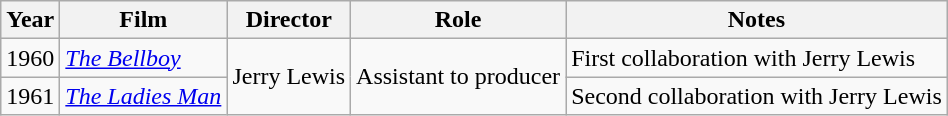<table class="wikitable">
<tr>
<th>Year</th>
<th>Film</th>
<th>Director</th>
<th>Role</th>
<th>Notes</th>
</tr>
<tr>
<td>1960</td>
<td><em><a href='#'>The Bellboy</a></em></td>
<td rowspan=2>Jerry Lewis</td>
<td rowspan=2>Assistant to producer</td>
<td>First collaboration with Jerry Lewis</td>
</tr>
<tr>
<td>1961</td>
<td><em><a href='#'>The Ladies Man</a></em></td>
<td>Second collaboration with Jerry Lewis</td>
</tr>
</table>
